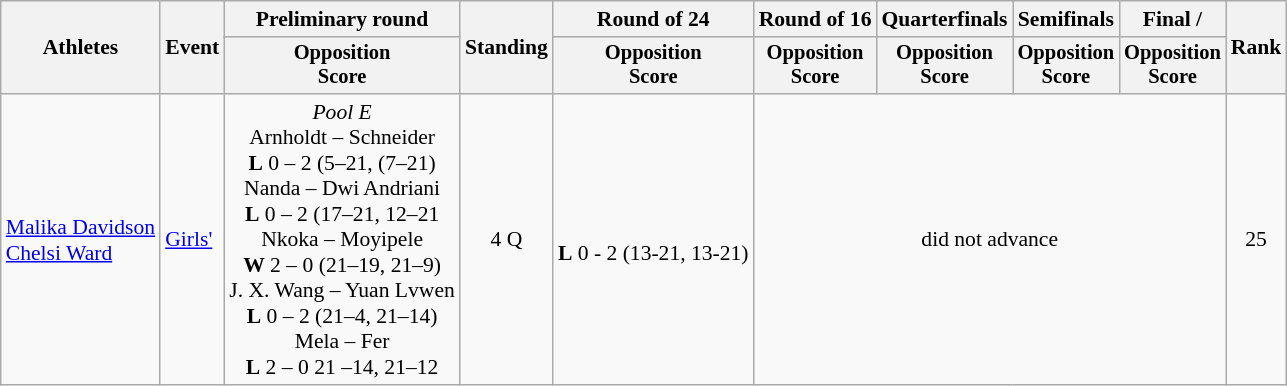<table class=wikitable style="font-size:90%">
<tr>
<th rowspan="2">Athletes</th>
<th rowspan="2">Event</th>
<th>Preliminary round</th>
<th rowspan="2">Standing</th>
<th>Round of 24</th>
<th>Round of 16</th>
<th>Quarterfinals</th>
<th>Semifinals</th>
<th>Final / </th>
<th rowspan=2>Rank</th>
</tr>
<tr style="font-size:95%">
<th>Opposition<br>Score</th>
<th>Opposition<br>Score</th>
<th>Opposition<br>Score</th>
<th>Opposition<br>Score</th>
<th>Opposition<br>Score</th>
<th>Opposition<br>Score</th>
</tr>
<tr align=center>
<td align=left rowspan=5><a href='#'>Malika Davidson</a><br><a href='#'>Chelsi Ward</a></td>
<td align=left rowspan=5><a href='#'>Girls'</a></td>
<td><em>Pool E</em><br> Arnholdt – Schneider<br><strong>L</strong> 0 – 2 (5–21, (7–21)<br> Nanda – Dwi Andriani<br><strong>L</strong> 0 – 2 (17–21, 12–21<br>Nkoka – Moyipele<br><strong>W</strong> 2 – 0 (21–19, 21–9)<br>  J. X. Wang – Yuan Lvwen<br><strong>L</strong>  0 – 2  (21–4, 21–14)<br> Mela – Fer<br><strong>L</strong> 2  – 0 21 –14, 21–12</td>
<td>4 Q</td>
<td><br><strong>L</strong> 0 - 2 (13-21, 13-21)</td>
<td colspan=4>did not advance</td>
<td>25</td>
</tr>
</table>
